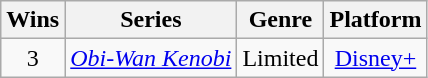<table class="wikitable right" style="text-align:center">
<tr>
<th scope="col" style="text-align:center;">Wins</th>
<th scope="col" style="text-align:center;">Series</th>
<th scope="col" style="text-align:center;">Genre</th>
<th scope="col" style="text-align:center;">Platform</th>
</tr>
<tr>
<td scope=row style="text-align:center">3</td>
<td><em><a href='#'>Obi-Wan Kenobi</a></em></td>
<td>Limited</td>
<td><a href='#'>Disney+</a></td>
</tr>
</table>
